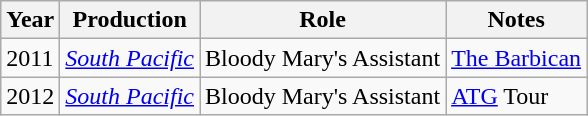<table class="wikitable">
<tr>
<th>Year</th>
<th>Production</th>
<th>Role</th>
<th>Notes</th>
</tr>
<tr>
<td>2011</td>
<td><em><a href='#'>South Pacific</a></em></td>
<td>Bloody Mary's Assistant</td>
<td><a href='#'>The Barbican</a></td>
</tr>
<tr>
<td>2012</td>
<td><em><a href='#'>South Pacific</a></em></td>
<td>Bloody Mary's Assistant</td>
<td><a href='#'>ATG</a> Tour</td>
</tr>
</table>
